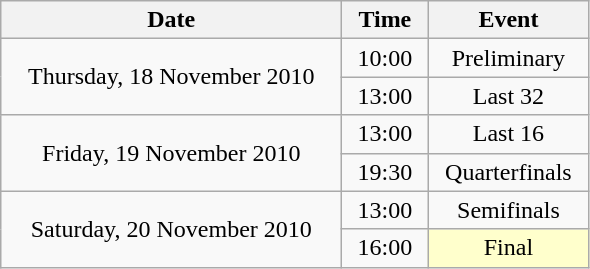<table class = "wikitable" style="text-align:center;">
<tr>
<th width=220>Date</th>
<th width=50>Time</th>
<th width=100>Event</th>
</tr>
<tr>
<td rowspan=2>Thursday, 18 November 2010</td>
<td>10:00</td>
<td>Preliminary</td>
</tr>
<tr>
<td>13:00</td>
<td>Last 32</td>
</tr>
<tr>
<td rowspan=2>Friday, 19 November 2010</td>
<td>13:00</td>
<td>Last 16</td>
</tr>
<tr>
<td>19:30</td>
<td>Quarterfinals</td>
</tr>
<tr>
<td rowspan=2>Saturday, 20 November 2010</td>
<td>13:00</td>
<td>Semifinals</td>
</tr>
<tr>
<td>16:00</td>
<td bgcolor=ffffcc>Final</td>
</tr>
</table>
